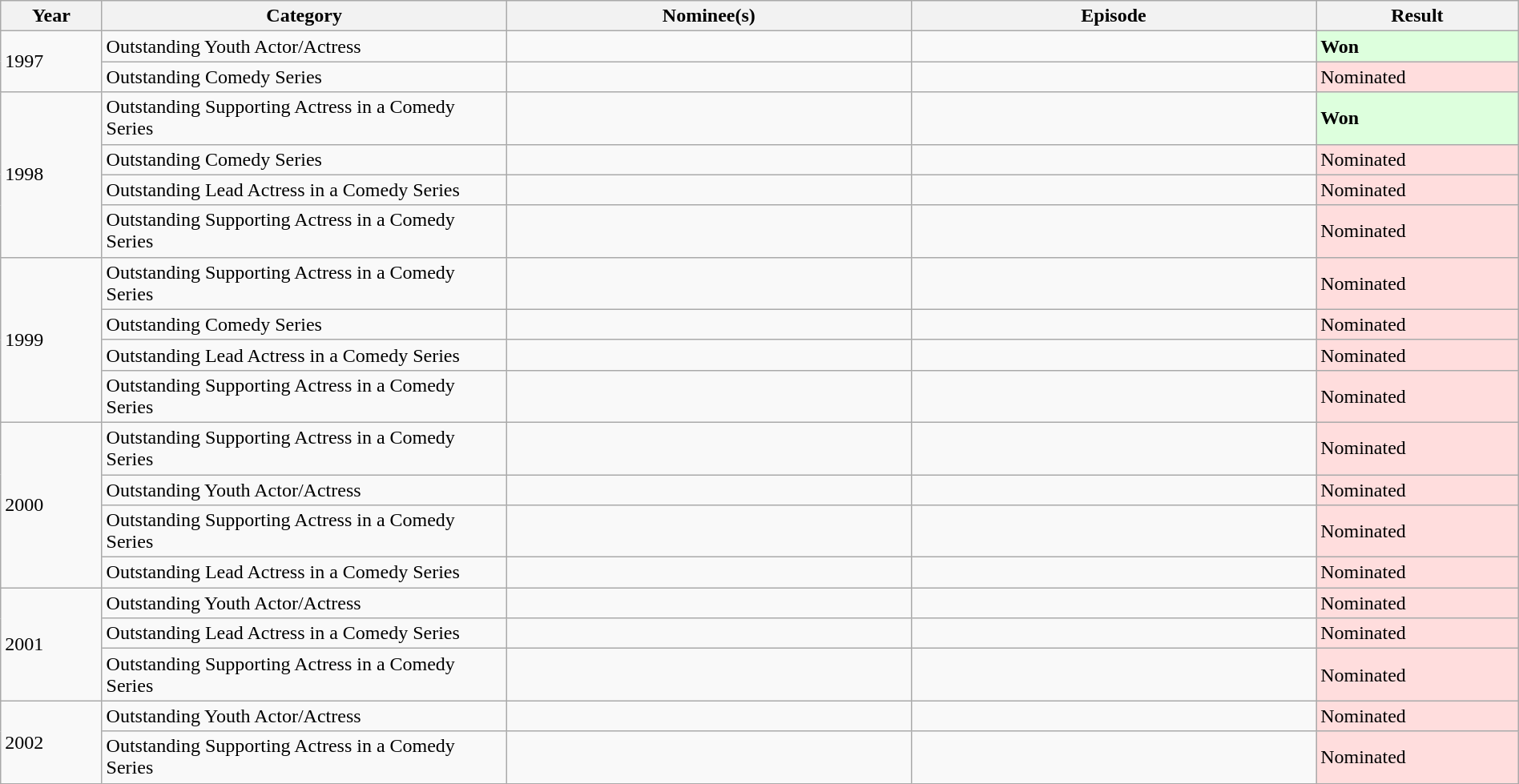<table class="wikitable" width=100%>
<tr>
<th width="5%">Year</th>
<th width="20%">Category</th>
<th width="20%">Nominee(s)</th>
<th width="20%">Episode</th>
<th width="10%">Result</th>
</tr>
<tr>
<td rowspan="2">1997</td>
<td>Outstanding Youth Actor/Actress</td>
<td></td>
<td></td>
<td style="background: #ddffdd"><strong>Won</strong></td>
</tr>
<tr>
<td>Outstanding Comedy Series</td>
<td></td>
<td></td>
<td style="background: #ffdddd">Nominated</td>
</tr>
<tr>
<td rowspan="4">1998</td>
<td>Outstanding Supporting Actress in a Comedy Series</td>
<td></td>
<td></td>
<td style="background: #ddffdd"><strong>Won</strong></td>
</tr>
<tr>
<td>Outstanding Comedy Series</td>
<td></td>
<td></td>
<td style="background: #ffdddd">Nominated</td>
</tr>
<tr>
<td>Outstanding Lead Actress in a Comedy Series</td>
<td></td>
<td></td>
<td style="background: #ffdddd">Nominated</td>
</tr>
<tr>
<td>Outstanding Supporting Actress in a Comedy Series</td>
<td></td>
<td></td>
<td style="background: #ffdddd">Nominated</td>
</tr>
<tr>
<td rowspan="4">1999</td>
<td>Outstanding Supporting Actress in a Comedy Series</td>
<td></td>
<td></td>
<td style="background: #ffdddd">Nominated</td>
</tr>
<tr>
<td>Outstanding Comedy Series</td>
<td></td>
<td></td>
<td style="background: #ffdddd">Nominated</td>
</tr>
<tr>
<td>Outstanding Lead Actress in a Comedy Series</td>
<td></td>
<td></td>
<td style="background: #ffdddd">Nominated</td>
</tr>
<tr>
<td>Outstanding Supporting Actress in a Comedy Series</td>
<td></td>
<td></td>
<td style="background: #ffdddd">Nominated</td>
</tr>
<tr>
<td rowspan="4">2000</td>
<td>Outstanding Supporting Actress in a Comedy Series</td>
<td></td>
<td></td>
<td style="background: #ffdddd">Nominated</td>
</tr>
<tr>
<td>Outstanding Youth Actor/Actress</td>
<td></td>
<td></td>
<td style="background: #ffdddd">Nominated</td>
</tr>
<tr>
<td>Outstanding Supporting Actress in a Comedy Series</td>
<td></td>
<td></td>
<td style="background: #ffdddd">Nominated</td>
</tr>
<tr>
<td>Outstanding Lead Actress in a Comedy Series</td>
<td></td>
<td></td>
<td style="background: #ffdddd">Nominated</td>
</tr>
<tr>
<td rowspan="3">2001</td>
<td>Outstanding Youth Actor/Actress</td>
<td></td>
<td></td>
<td style="background: #ffdddd">Nominated</td>
</tr>
<tr>
<td>Outstanding Lead Actress in a Comedy Series</td>
<td></td>
<td></td>
<td style="background: #ffdddd">Nominated</td>
</tr>
<tr>
<td>Outstanding Supporting Actress in a Comedy Series</td>
<td></td>
<td></td>
<td style="background: #ffdddd">Nominated</td>
</tr>
<tr>
<td rowspan="2">2002</td>
<td>Outstanding Youth Actor/Actress</td>
<td></td>
<td></td>
<td style="background: #ffdddd">Nominated</td>
</tr>
<tr>
<td>Outstanding Supporting Actress in a Comedy Series</td>
<td></td>
<td></td>
<td style="background: #ffdddd">Nominated</td>
</tr>
</table>
